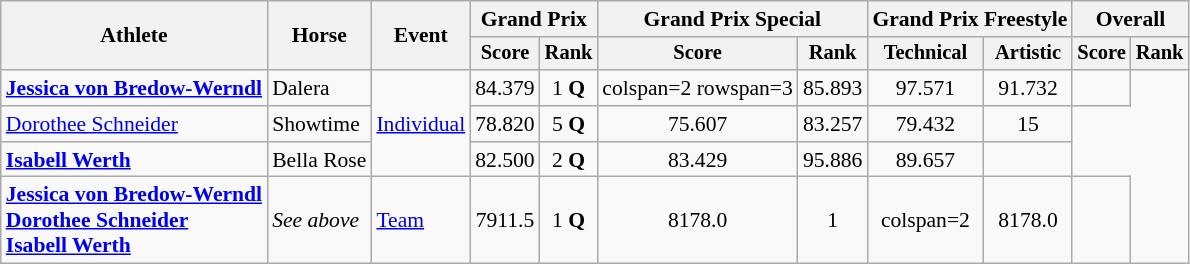<table class=wikitable style="font-size:90%">
<tr>
<th rowspan="2">Athlete</th>
<th rowspan="2">Horse</th>
<th rowspan="2">Event</th>
<th colspan="2">Grand Prix</th>
<th colspan="2">Grand Prix Special</th>
<th colspan="2">Grand Prix Freestyle</th>
<th colspan="2">Overall</th>
</tr>
<tr style="font-size:95%">
<th>Score</th>
<th>Rank</th>
<th>Score</th>
<th>Rank</th>
<th>Technical</th>
<th>Artistic</th>
<th>Score</th>
<th>Rank</th>
</tr>
<tr align=center>
<td align=left><strong><a href='#'>Jessica von Bredow-Werndl</a></strong></td>
<td align=left>Dalera</td>
<td rowspan=3 align=left><a href='#'>Individual</a></td>
<td>84.379</td>
<td>1 <strong>Q</strong></td>
<td>colspan=2 rowspan=3 </td>
<td>85.893</td>
<td>97.571</td>
<td>91.732</td>
<td></td>
</tr>
<tr align=center>
<td align=left><a href='#'>Dorothee Schneider</a></td>
<td align=left>Showtime</td>
<td>78.820</td>
<td>5 <strong>Q</strong></td>
<td>75.607</td>
<td>83.257</td>
<td>79.432</td>
<td>15</td>
</tr>
<tr align=center>
<td align=left><strong><a href='#'>Isabell Werth</a></strong></td>
<td align=left>Bella Rose</td>
<td>82.500</td>
<td>2 <strong>Q</strong></td>
<td>83.429</td>
<td>95.886</td>
<td>89.657</td>
<td></td>
</tr>
<tr align=center>
<td align=left><strong><a href='#'>Jessica von Bredow-Werndl</a><br><a href='#'>Dorothee Schneider</a><br><a href='#'>Isabell Werth</a></strong></td>
<td align=left><em>See above</em></td>
<td align=left><a href='#'>Team</a></td>
<td>7911.5</td>
<td>1 <strong>Q</strong></td>
<td>8178.0</td>
<td>1</td>
<td>colspan=2 </td>
<td>8178.0</td>
<td></td>
</tr>
</table>
